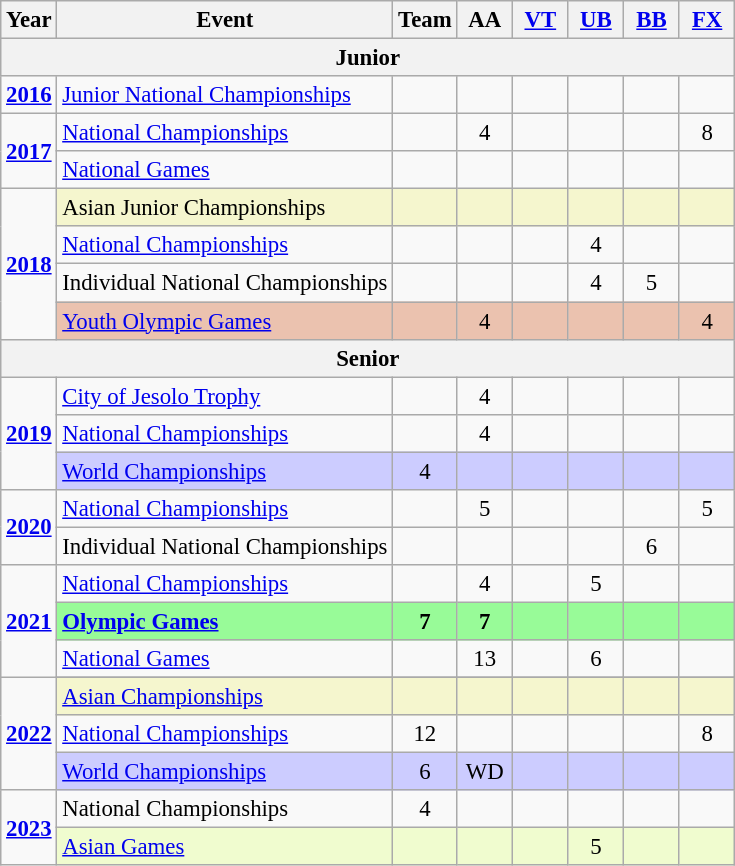<table class="wikitable" style="text-align:center; font-size:95%;">
<tr>
<th align="center">Year</th>
<th align="center">Event</th>
<th style="width:30px;">Team</th>
<th style="width:30px;">AA</th>
<th style="width:30px;"><a href='#'>VT</a></th>
<th style="width:30px;"><a href='#'>UB</a></th>
<th style="width:30px;"><a href='#'>BB</a></th>
<th style="width:30px;"><a href='#'>FX</a></th>
</tr>
<tr>
<th colspan="8"><strong>Junior</strong></th>
</tr>
<tr>
<td><strong><a href='#'>2016</a></strong></td>
<td align=left><a href='#'>Junior National Championships</a></td>
<td></td>
<td></td>
<td></td>
<td></td>
<td></td>
<td></td>
</tr>
<tr>
<td rowspan="2"><strong><a href='#'>2017</a></strong></td>
<td align=left><a href='#'>National Championships</a></td>
<td></td>
<td>4</td>
<td></td>
<td></td>
<td></td>
<td>8</td>
</tr>
<tr>
<td align=left><a href='#'>National Games</a></td>
<td></td>
<td></td>
<td></td>
<td></td>
<td></td>
<td></td>
</tr>
<tr>
<td rowspan="4"><strong><a href='#'>2018</a></strong></td>
<td align=left style="background:#F5F6CE;">Asian Junior Championships</td>
<td style="background:#F5F6CE;"></td>
<td style="background:#F5F6CE;"></td>
<td style="background:#F5F6CE;"></td>
<td style="background:#F5F6CE;"></td>
<td style="background:#F5F6CE;"></td>
<td style="background:#F5F6CE;"></td>
</tr>
<tr>
<td align=left><a href='#'>National Championships</a></td>
<td></td>
<td></td>
<td></td>
<td>4</td>
<td></td>
<td></td>
</tr>
<tr>
<td align=left>Individual National Championships</td>
<td></td>
<td></td>
<td></td>
<td>4</td>
<td>5</td>
<td></td>
</tr>
<tr bgcolor=#EBC2AF>
<td align=left><a href='#'>Youth Olympic Games</a></td>
<td></td>
<td>4</td>
<td></td>
<td></td>
<td></td>
<td>4</td>
</tr>
<tr>
<th colspan="8"><strong>Senior</strong></th>
</tr>
<tr>
<td rowspan="3"><strong><a href='#'>2019</a></strong></td>
<td align=left><a href='#'>City of Jesolo Trophy</a></td>
<td></td>
<td>4</td>
<td></td>
<td></td>
<td></td>
<td></td>
</tr>
<tr>
<td align=left><a href='#'>National Championships</a></td>
<td></td>
<td>4</td>
<td></td>
<td></td>
<td></td>
<td></td>
</tr>
<tr style="background:#ccf;">
<td align=left><a href='#'>World Championships</a></td>
<td>4</td>
<td></td>
<td></td>
<td></td>
<td></td>
<td></td>
</tr>
<tr>
<td rowspan="2"><strong><a href='#'>2020</a></strong></td>
<td align=left><a href='#'>National Championships</a></td>
<td></td>
<td>5</td>
<td></td>
<td></td>
<td></td>
<td>5</td>
</tr>
<tr>
<td align=left>Individual National Championships</td>
<td></td>
<td></td>
<td></td>
<td></td>
<td>6</td>
<td></td>
</tr>
<tr>
<td rowspan="3"><strong><a href='#'>2021</a></strong></td>
<td align = left><a href='#'>National Championships</a></td>
<td></td>
<td>4</td>
<td></td>
<td>5</td>
<td></td>
<td></td>
</tr>
<tr bgcolor=98FB98>
<td align=left><strong><a href='#'>Olympic Games</a></strong></td>
<td><strong>7</strong></td>
<td><strong>7</strong></td>
<td></td>
<td></td>
<td></td>
<td></td>
</tr>
<tr>
<td align=left><a href='#'>National Games</a></td>
<td></td>
<td>13</td>
<td></td>
<td>6</td>
<td></td>
<td></td>
</tr>
<tr>
<td rowspan="4"><strong><a href='#'>2022</a></strong></td>
</tr>
<tr bgcolor=#F5F6CE>
<td align=left><a href='#'>Asian Championships</a></td>
<td></td>
<td></td>
<td></td>
<td></td>
<td></td>
<td></td>
</tr>
<tr>
<td align=left><a href='#'>National Championships</a></td>
<td>12</td>
<td></td>
<td></td>
<td></td>
<td></td>
<td>8</td>
</tr>
<tr bgcolor=#CCCCFF>
<td align=left><a href='#'>World Championships</a></td>
<td>6</td>
<td>WD</td>
<td></td>
<td></td>
<td></td>
<td></td>
</tr>
<tr>
<td rowspan="2"><strong><a href='#'>2023</a></strong></td>
<td align=left>National Championships</td>
<td>4</td>
<td></td>
<td></td>
<td></td>
<td></td>
<td></td>
</tr>
<tr bgcolor=#f0fccf>
<td align=left><a href='#'>Asian Games</a></td>
<td></td>
<td></td>
<td></td>
<td>5</td>
<td></td>
<td></td>
</tr>
</table>
